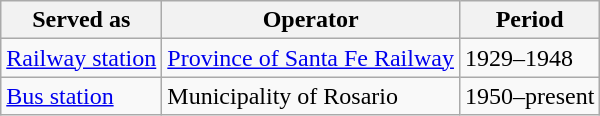<table class= wikitable>
<tr>
<th>Served as</th>
<th>Operator</th>
<th>Period</th>
</tr>
<tr>
<td><a href='#'>Railway station</a></td>
<td><a href='#'>Province of Santa Fe Railway</a></td>
<td>1929–1948</td>
</tr>
<tr>
<td><a href='#'>Bus station</a></td>
<td>Municipality of Rosario</td>
<td>1950–present</td>
</tr>
</table>
